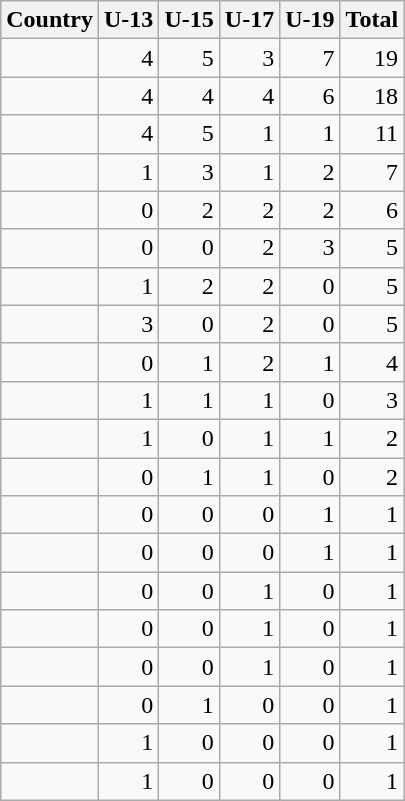<table class="sortable wikitable">
<tr>
<th>Country</th>
<th>U-13</th>
<th>U-15</th>
<th>U-17</th>
<th>U-19</th>
<th>Total</th>
</tr>
<tr>
<td></td>
<td align="right">4</td>
<td align="right">5</td>
<td align="right">3</td>
<td align="right">7</td>
<td align="right">19</td>
</tr>
<tr>
<td></td>
<td align="right">4</td>
<td align="right">4</td>
<td align="right">4</td>
<td align="right">6</td>
<td align="right">18</td>
</tr>
<tr>
<td></td>
<td align="right">4</td>
<td align="right">5</td>
<td align="right">1</td>
<td align="right">1</td>
<td align="right">11</td>
</tr>
<tr>
<td></td>
<td align="right">1</td>
<td align="right">3</td>
<td align="right">1</td>
<td align="right">2</td>
<td align="right">7</td>
</tr>
<tr>
<td></td>
<td align="right">0</td>
<td align="right">2</td>
<td align="right">2</td>
<td align="right">2</td>
<td align="right">6</td>
</tr>
<tr>
<td></td>
<td align="right">0</td>
<td align="right">0</td>
<td align="right">2</td>
<td align="right">3</td>
<td align="right">5</td>
</tr>
<tr>
<td></td>
<td align="right">1</td>
<td align="right">2</td>
<td align="right">2</td>
<td align="right">0</td>
<td align="right">5</td>
</tr>
<tr>
<td></td>
<td align="right">3</td>
<td align="right">0</td>
<td align="right">2</td>
<td align="right">0</td>
<td align="right">5</td>
</tr>
<tr>
<td></td>
<td align="right">0</td>
<td align="right">1</td>
<td align="right">2</td>
<td align="right">1</td>
<td align="right">4</td>
</tr>
<tr>
<td></td>
<td align="right">1</td>
<td align="right">1</td>
<td align="right">1</td>
<td align="right">0</td>
<td align="right">3</td>
</tr>
<tr>
<td></td>
<td align="right">1</td>
<td align="right">0</td>
<td align="right">1</td>
<td align="right">1</td>
<td align="right">2</td>
</tr>
<tr>
<td></td>
<td align="right">0</td>
<td align="right">1</td>
<td align="right">1</td>
<td align="right">0</td>
<td align="right">2</td>
</tr>
<tr>
<td></td>
<td align="right">0</td>
<td align="right">0</td>
<td align="right">0</td>
<td align="right">1</td>
<td align="right">1</td>
</tr>
<tr>
<td></td>
<td align="right">0</td>
<td align="right">0</td>
<td align="right">0</td>
<td align="right">1</td>
<td align="right">1</td>
</tr>
<tr>
<td></td>
<td align="right">0</td>
<td align="right">0</td>
<td align="right">1</td>
<td align="right">0</td>
<td align="right">1</td>
</tr>
<tr>
<td></td>
<td align="right">0</td>
<td align="right">0</td>
<td align="right">1</td>
<td align="right">0</td>
<td align="right">1</td>
</tr>
<tr>
<td></td>
<td align="right">0</td>
<td align="right">0</td>
<td align="right">1</td>
<td align="right">0</td>
<td align="right">1</td>
</tr>
<tr>
<td></td>
<td align="right">0</td>
<td align="right">1</td>
<td align="right">0</td>
<td align="right">0</td>
<td align="right">1</td>
</tr>
<tr>
<td></td>
<td align="right">1</td>
<td align="right">0</td>
<td align="right">0</td>
<td align="right">0</td>
<td align="right">1</td>
</tr>
<tr>
<td></td>
<td align="right">1</td>
<td align="right">0</td>
<td align="right">0</td>
<td align="right">0</td>
<td align="right">1</td>
</tr>
</table>
